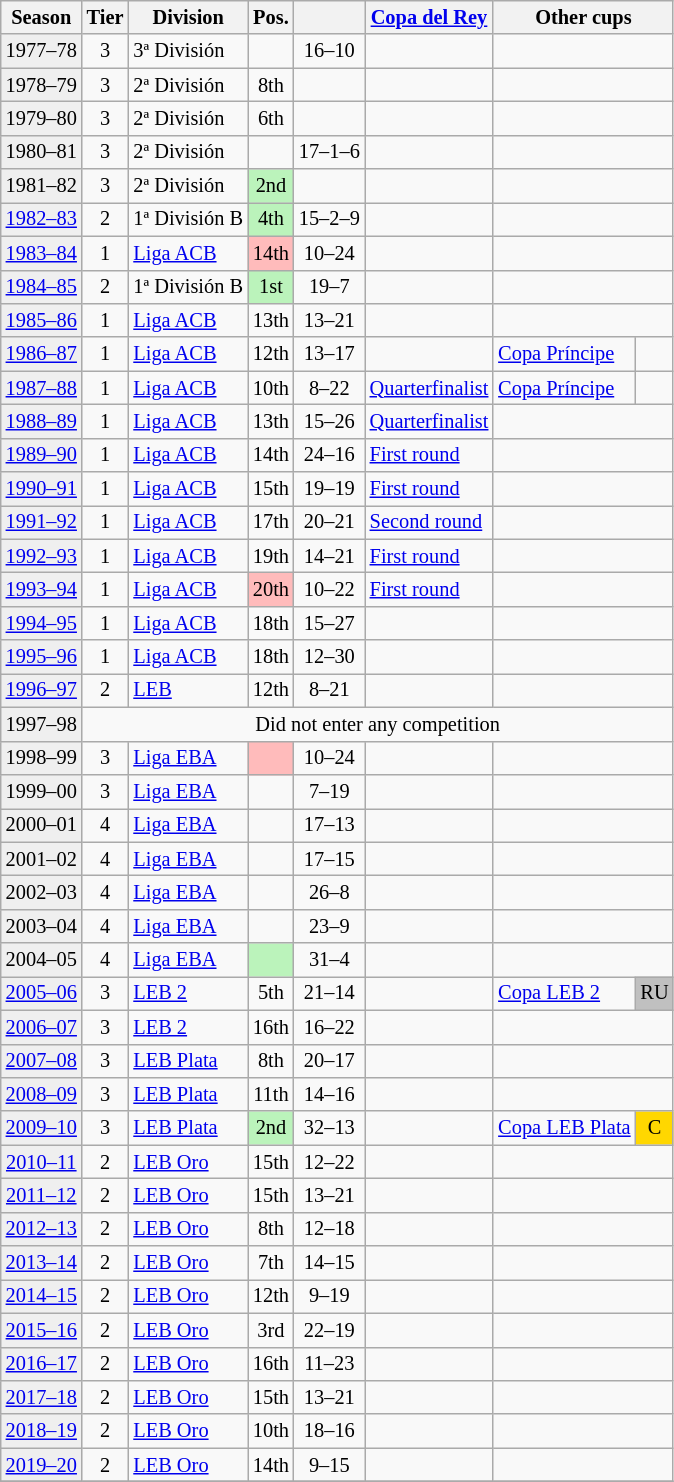<table class="wikitable" style="font-size:85%; text-align:center">
<tr>
<th>Season</th>
<th>Tier</th>
<th>Division</th>
<th>Pos.</th>
<th></th>
<th><a href='#'>Copa del Rey</a></th>
<th colspan=2>Other cups</th>
</tr>
<tr>
<td bgcolor=#efefef>1977–78</td>
<td>3</td>
<td align=left>3ª División</td>
<td></td>
<td>16–10</td>
<td></td>
<td colspan=2></td>
</tr>
<tr>
<td bgcolor=#efefef>1978–79</td>
<td>3</td>
<td align=left>2ª División</td>
<td>8th</td>
<td></td>
<td></td>
<td colspan=2></td>
</tr>
<tr>
<td bgcolor=#efefef>1979–80</td>
<td>3</td>
<td align=left>2ª División</td>
<td>6th</td>
<td></td>
<td></td>
<td colspan=2></td>
</tr>
<tr>
<td bgcolor=#efefef>1980–81</td>
<td>3</td>
<td align=left>2ª División</td>
<td></td>
<td>17–1–6</td>
<td></td>
<td colspan=2></td>
</tr>
<tr>
<td bgcolor=#efefef>1981–82</td>
<td>3</td>
<td align=left>2ª División</td>
<td bgcolor=#BBF3BB>2nd</td>
<td></td>
<td></td>
<td colspan=2></td>
</tr>
<tr>
<td bgcolor=#efefef><a href='#'>1982–83</a></td>
<td>2</td>
<td align=left>1ª División B</td>
<td bgcolor=#BBF3BB>4th</td>
<td>15–2–9</td>
<td></td>
<td colspan=2></td>
</tr>
<tr>
<td bgcolor=#efefef><a href='#'>1983–84</a></td>
<td>1</td>
<td align=left><a href='#'>Liga ACB</a></td>
<td bgcolor=#FFBBBB>14th</td>
<td>10–24</td>
<td></td>
<td colspan=2></td>
</tr>
<tr>
<td bgcolor=#efefef><a href='#'>1984–85</a></td>
<td>2</td>
<td align=left>1ª División B</td>
<td bgcolor=#BBF3BB>1st</td>
<td>19–7</td>
<td></td>
<td colspan=2></td>
</tr>
<tr>
<td bgcolor=#efefef><a href='#'>1985–86</a></td>
<td>1</td>
<td align=left><a href='#'>Liga ACB</a></td>
<td>13th</td>
<td>13–21</td>
<td></td>
<td colspan=2></td>
</tr>
<tr>
<td bgcolor=#efefef><a href='#'>1986–87</a></td>
<td>1</td>
<td align=left><a href='#'>Liga ACB</a></td>
<td>12th</td>
<td>13–17</td>
<td></td>
<td align=left><a href='#'>Copa Príncipe</a></td>
<td></td>
</tr>
<tr>
<td bgcolor=#efefef><a href='#'>1987–88</a></td>
<td>1</td>
<td align=left><a href='#'>Liga ACB</a></td>
<td>10th</td>
<td>8–22</td>
<td align=left><a href='#'>Quarterfinalist</a></td>
<td align=left><a href='#'>Copa Príncipe</a></td>
<td></td>
</tr>
<tr>
<td bgcolor=#efefef><a href='#'>1988–89</a></td>
<td>1</td>
<td align=left><a href='#'>Liga ACB</a></td>
<td>13th</td>
<td>15–26</td>
<td align=left><a href='#'>Quarterfinalist</a></td>
<td colspan=2></td>
</tr>
<tr>
<td bgcolor=#efefef><a href='#'>1989–90</a></td>
<td>1</td>
<td align=left><a href='#'>Liga ACB</a></td>
<td>14th</td>
<td>24–16</td>
<td align=left><a href='#'>First round</a></td>
<td colspan=2></td>
</tr>
<tr>
<td bgcolor=#efefef><a href='#'>1990–91</a></td>
<td>1</td>
<td align=left><a href='#'>Liga ACB</a></td>
<td>15th</td>
<td>19–19</td>
<td align=left><a href='#'>First round</a></td>
<td colspan=2></td>
</tr>
<tr>
<td bgcolor=#efefef><a href='#'>1991–92</a></td>
<td>1</td>
<td align=left><a href='#'>Liga ACB</a></td>
<td>17th</td>
<td>20–21</td>
<td align=left><a href='#'>Second round</a></td>
<td colspan=2></td>
</tr>
<tr>
<td bgcolor=#efefef><a href='#'>1992–93</a></td>
<td>1</td>
<td align=left><a href='#'>Liga ACB</a></td>
<td>19th</td>
<td>14–21</td>
<td align=left><a href='#'>First round</a></td>
<td colspan=2></td>
</tr>
<tr>
<td bgcolor=#efefef><a href='#'>1993–94</a></td>
<td>1</td>
<td align=left><a href='#'>Liga ACB</a></td>
<td bgcolor=#FFBBBB>20th</td>
<td>10–22</td>
<td align=left><a href='#'>First round</a></td>
<td colspan=2></td>
</tr>
<tr>
<td bgcolor=#efefef><a href='#'>1994–95</a></td>
<td>1</td>
<td align=left><a href='#'>Liga ACB</a></td>
<td>18th</td>
<td>15–27</td>
<td></td>
<td colspan=2></td>
</tr>
<tr>
<td bgcolor=#efefef><a href='#'>1995–96</a></td>
<td>1</td>
<td align=left><a href='#'>Liga ACB</a></td>
<td>18th</td>
<td>12–30</td>
<td></td>
<td colspan=2></td>
</tr>
<tr>
<td bgcolor=#efefef><a href='#'>1996–97</a></td>
<td>2</td>
<td align=left><a href='#'>LEB</a></td>
<td>12th</td>
<td>8–21</td>
<td></td>
<td colspan=2></td>
</tr>
<tr>
<td bgcolor=#efefef>1997–98</td>
<td colspan=9>Did not enter any competition</td>
</tr>
<tr>
<td bgcolor=#efefef>1998–99</td>
<td>3</td>
<td align=left><a href='#'>Liga EBA</a></td>
<td bgcolor=#FFBBBB></td>
<td>10–24</td>
<td></td>
<td colspan=2></td>
</tr>
<tr>
<td bgcolor=#efefef>1999–00</td>
<td>3</td>
<td align=left><a href='#'>Liga EBA</a></td>
<td></td>
<td>7–19</td>
<td></td>
<td colspan=2></td>
</tr>
<tr>
<td bgcolor=#efefef>2000–01</td>
<td>4</td>
<td align=left><a href='#'>Liga EBA</a></td>
<td></td>
<td>17–13</td>
<td></td>
<td colspan=2></td>
</tr>
<tr>
<td bgcolor=#efefef>2001–02</td>
<td>4</td>
<td align=left><a href='#'>Liga EBA</a></td>
<td></td>
<td>17–15</td>
<td></td>
<td colspan=2></td>
</tr>
<tr>
<td bgcolor=#efefef>2002–03</td>
<td>4</td>
<td align=left><a href='#'>Liga EBA</a></td>
<td></td>
<td>26–8</td>
<td></td>
<td colspan=2></td>
</tr>
<tr>
<td bgcolor=#efefef>2003–04</td>
<td>4</td>
<td align=left><a href='#'>Liga EBA</a></td>
<td></td>
<td>23–9</td>
<td></td>
<td colspan=2></td>
</tr>
<tr>
<td bgcolor=#efefef>2004–05</td>
<td>4</td>
<td align=left><a href='#'>Liga EBA</a></td>
<td bgcolor=#BBF3BB></td>
<td>31–4</td>
<td></td>
<td colspan=2></td>
</tr>
<tr>
<td bgcolor=#efefef><a href='#'>2005–06</a></td>
<td>3</td>
<td align=left><a href='#'>LEB 2</a></td>
<td>5th</td>
<td>21–14</td>
<td></td>
<td align=left><a href='#'>Copa LEB 2</a></td>
<td bgcolor=silver>RU</td>
</tr>
<tr>
<td bgcolor=#efefef><a href='#'>2006–07</a></td>
<td>3</td>
<td align=left><a href='#'>LEB 2</a></td>
<td>16th</td>
<td>16–22</td>
<td></td>
<td colspan=2></td>
</tr>
<tr>
<td bgcolor=#efefef><a href='#'>2007–08</a></td>
<td>3</td>
<td align=left><a href='#'>LEB Plata</a></td>
<td>8th</td>
<td>20–17</td>
<td></td>
<td colspan=2></td>
</tr>
<tr>
<td bgcolor=#efefef><a href='#'>2008–09</a></td>
<td>3</td>
<td align=left><a href='#'>LEB Plata</a></td>
<td>11th</td>
<td>14–16</td>
<td></td>
<td colspan=2></td>
</tr>
<tr>
<td bgcolor=#efefef><a href='#'>2009–10</a></td>
<td>3</td>
<td align=left><a href='#'>LEB Plata</a></td>
<td bgcolor=#BBF3BB>2nd</td>
<td>32–13</td>
<td></td>
<td align=left><a href='#'>Copa LEB Plata</a></td>
<td bgcolor=gold>C</td>
</tr>
<tr>
<td bgcolor=#efefef><a href='#'>2010–11</a></td>
<td>2</td>
<td align=left><a href='#'>LEB Oro</a></td>
<td>15th</td>
<td>12–22</td>
<td></td>
<td colspan=2></td>
</tr>
<tr>
<td bgcolor=#efefef><a href='#'>2011–12</a></td>
<td>2</td>
<td align=left><a href='#'>LEB Oro</a></td>
<td>15th</td>
<td>13–21</td>
<td></td>
<td colspan=2></td>
</tr>
<tr>
<td bgcolor=#efefef><a href='#'>2012–13</a></td>
<td>2</td>
<td align=left><a href='#'>LEB Oro</a></td>
<td>8th</td>
<td>12–18</td>
<td></td>
<td colspan=2></td>
</tr>
<tr>
<td bgcolor=#efefef><a href='#'>2013–14</a></td>
<td>2</td>
<td align=left><a href='#'>LEB Oro</a></td>
<td>7th</td>
<td>14–15</td>
<td></td>
<td colspan=2></td>
</tr>
<tr>
<td bgcolor=#efefef><a href='#'>2014–15</a></td>
<td>2</td>
<td align=left><a href='#'>LEB Oro</a></td>
<td>12th</td>
<td>9–19</td>
<td></td>
<td colspan=2></td>
</tr>
<tr>
<td bgcolor=#efefef><a href='#'>2015–16</a></td>
<td>2</td>
<td align=left><a href='#'>LEB Oro</a></td>
<td>3rd</td>
<td>22–19</td>
<td></td>
<td colspan=2></td>
</tr>
<tr>
<td bgcolor=#efefef><a href='#'>2016–17</a></td>
<td>2</td>
<td align=left><a href='#'>LEB Oro</a></td>
<td>16th</td>
<td>11–23</td>
<td></td>
<td colspan=2></td>
</tr>
<tr>
<td bgcolor=#efefef><a href='#'>2017–18</a></td>
<td>2</td>
<td align=left><a href='#'>LEB Oro</a></td>
<td>15th</td>
<td>13–21</td>
<td></td>
<td colspan=2></td>
</tr>
<tr>
<td bgcolor=#efefef><a href='#'>2018–19</a></td>
<td>2</td>
<td align=left><a href='#'>LEB Oro</a></td>
<td>10th</td>
<td>18–16</td>
<td></td>
<td colspan=2></td>
</tr>
<tr>
<td bgcolor=#efefef><a href='#'>2019–20</a></td>
<td>2</td>
<td align=left><a href='#'>LEB Oro</a></td>
<td>14th</td>
<td>9–15</td>
<td></td>
<td colspan=2></td>
</tr>
<tr>
</tr>
</table>
